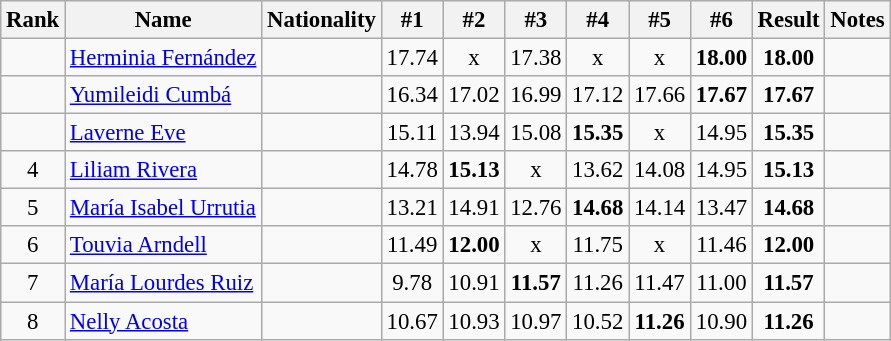<table class="wikitable sortable" style="text-align:center;font-size:95%">
<tr>
<th>Rank</th>
<th>Name</th>
<th>Nationality</th>
<th>#1</th>
<th>#2</th>
<th>#3</th>
<th>#4</th>
<th>#5</th>
<th>#6</th>
<th>Result</th>
<th>Notes</th>
</tr>
<tr>
<td></td>
<td align=left><a href='#'>Herminia Fernández</a></td>
<td align=left></td>
<td>17.74</td>
<td>x</td>
<td>17.38</td>
<td>x</td>
<td>x</td>
<td><strong>18.00</strong></td>
<td><strong>18.00</strong></td>
<td></td>
</tr>
<tr>
<td></td>
<td align=left><a href='#'>Yumileidi Cumbá</a></td>
<td align=left></td>
<td>16.34</td>
<td>17.02</td>
<td>16.99</td>
<td>17.12</td>
<td>17.66</td>
<td><strong>17.67</strong></td>
<td><strong>17.67</strong></td>
<td></td>
</tr>
<tr>
<td></td>
<td align=left><a href='#'>Laverne Eve</a></td>
<td align=left></td>
<td>15.11</td>
<td>13.94</td>
<td>15.08</td>
<td><strong>15.35</strong></td>
<td>x</td>
<td>14.95</td>
<td><strong>15.35</strong></td>
<td></td>
</tr>
<tr>
<td>4</td>
<td align=left><a href='#'>Liliam Rivera</a></td>
<td align=left></td>
<td>14.78</td>
<td><strong>15.13</strong></td>
<td>x</td>
<td>13.62</td>
<td>14.08</td>
<td>14.95</td>
<td><strong>15.13</strong></td>
<td></td>
</tr>
<tr>
<td>5</td>
<td align=left><a href='#'>María Isabel Urrutia</a></td>
<td align=left></td>
<td>13.21</td>
<td>14.91</td>
<td>12.76</td>
<td><strong>14.68</strong></td>
<td>14.14</td>
<td>13.47</td>
<td><strong>14.68</strong></td>
<td></td>
</tr>
<tr>
<td>6</td>
<td align=left><a href='#'>Touvia Arndell</a></td>
<td align=left></td>
<td>11.49</td>
<td><strong>12.00</strong></td>
<td>x</td>
<td>11.75</td>
<td>x</td>
<td>11.46</td>
<td><strong>12.00</strong></td>
<td></td>
</tr>
<tr>
<td>7</td>
<td align=left><a href='#'>María Lourdes Ruiz</a></td>
<td align=left></td>
<td>9.78</td>
<td>10.91</td>
<td><strong>11.57</strong></td>
<td>11.26</td>
<td>11.47</td>
<td>11.00</td>
<td><strong>11.57</strong></td>
<td></td>
</tr>
<tr>
<td>8</td>
<td align=left><a href='#'>Nelly Acosta</a></td>
<td align=left></td>
<td>10.67</td>
<td>10.93</td>
<td>10.97</td>
<td>10.52</td>
<td><strong>11.26</strong></td>
<td>10.90</td>
<td><strong>11.26</strong></td>
<td></td>
</tr>
</table>
